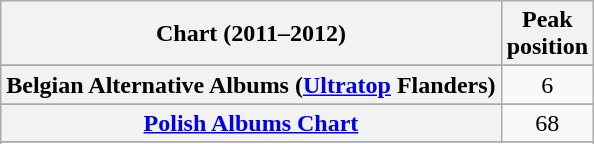<table class="wikitable sortable plainrowheaders" style="text-align:center;">
<tr>
<th scope="col">Chart (2011–2012)</th>
<th scope="col">Peak<br>position</th>
</tr>
<tr>
</tr>
<tr>
<th scope="row">Belgian Alternative Albums (<a href='#'>Ultratop</a> Flanders)</th>
<td style="text-align:center;">6</td>
</tr>
<tr>
</tr>
<tr>
</tr>
<tr>
<th scope="row"><a href='#'>Polish Albums Chart</a></th>
<td style="text-align:center;">68</td>
</tr>
<tr>
</tr>
<tr>
</tr>
<tr>
</tr>
<tr>
</tr>
<tr>
</tr>
</table>
